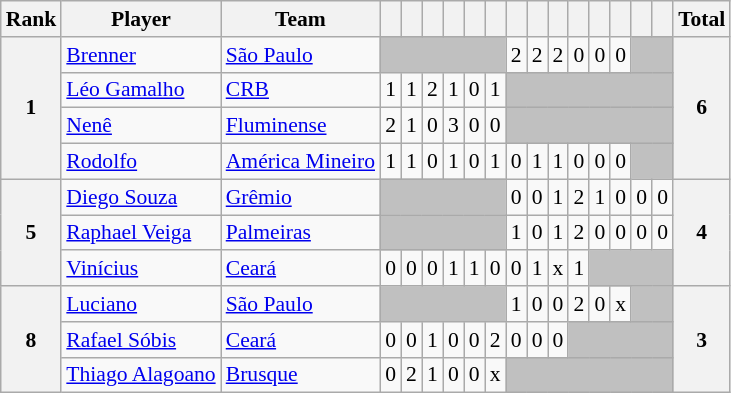<table class="wikitable" style="text-align:center; font-size:90%">
<tr>
<th>Rank</th>
<th>Player</th>
<th>Team</th>
<th></th>
<th></th>
<th></th>
<th></th>
<th></th>
<th></th>
<th></th>
<th></th>
<th></th>
<th></th>
<th></th>
<th></th>
<th></th>
<th></th>
<th>Total</th>
</tr>
<tr>
<th rowspan=4>1</th>
<td align=left> <a href='#'>Brenner</a></td>
<td align=left> <a href='#'>São Paulo</a></td>
<td bgcolor="silver" colspan=6></td>
<td>2</td>
<td>2</td>
<td>2</td>
<td>0</td>
<td>0</td>
<td>0</td>
<td bgcolor="silver" colspan=2></td>
<th rowspan=4>6</th>
</tr>
<tr>
<td align=left> <a href='#'>Léo Gamalho</a></td>
<td align=left> <a href='#'>CRB</a></td>
<td>1</td>
<td>1</td>
<td>2</td>
<td>1</td>
<td>0</td>
<td>1</td>
<td bgcolor="silver" colspan=8></td>
</tr>
<tr>
<td align=left> <a href='#'>Nenê</a></td>
<td align=left> <a href='#'>Fluminense</a></td>
<td>2</td>
<td>1</td>
<td>0</td>
<td>3</td>
<td>0</td>
<td>0</td>
<td bgcolor="silver" colspan=8></td>
</tr>
<tr>
<td align=left> <a href='#'>Rodolfo</a></td>
<td align=left> <a href='#'>América Mineiro</a></td>
<td>1</td>
<td>1</td>
<td>0</td>
<td>1</td>
<td>0</td>
<td>1</td>
<td>0</td>
<td>1</td>
<td>1</td>
<td>0</td>
<td>0</td>
<td>0</td>
<td bgcolor="silver" colspan=2></td>
</tr>
<tr>
<th rowspan=3>5</th>
<td align=left> <a href='#'>Diego Souza</a></td>
<td align=left> <a href='#'>Grêmio</a></td>
<td bgcolor="silver" colspan=6></td>
<td>0</td>
<td>0</td>
<td>1</td>
<td>2</td>
<td>1</td>
<td>0</td>
<td>0</td>
<td>0</td>
<th rowspan=3>4</th>
</tr>
<tr>
<td align=left> <a href='#'>Raphael Veiga</a></td>
<td align=left> <a href='#'>Palmeiras</a></td>
<td bgcolor="silver" colspan=6></td>
<td>1</td>
<td>0</td>
<td>1</td>
<td>2</td>
<td>0</td>
<td>0</td>
<td>0</td>
<td>0</td>
</tr>
<tr>
<td align=left> <a href='#'>Vinícius</a></td>
<td align=left> <a href='#'>Ceará</a></td>
<td>0</td>
<td>0</td>
<td>0</td>
<td>1</td>
<td>1</td>
<td>0</td>
<td>0</td>
<td>1</td>
<td>x</td>
<td>1</td>
<td bgcolor="silver" colspan=4></td>
</tr>
<tr>
<th rowspan=3>8</th>
<td align=left> <a href='#'>Luciano</a></td>
<td align=left> <a href='#'>São Paulo</a></td>
<td bgcolor="silver" colspan=6></td>
<td>1</td>
<td>0</td>
<td>0</td>
<td>2</td>
<td>0</td>
<td>x</td>
<td bgcolor="silver" colspan=2></td>
<th rowspan=3>3</th>
</tr>
<tr>
<td align=left> <a href='#'>Rafael Sóbis</a></td>
<td align=left> <a href='#'>Ceará</a></td>
<td>0</td>
<td>0</td>
<td>1</td>
<td>0</td>
<td>0</td>
<td>2</td>
<td>0</td>
<td>0</td>
<td>0</td>
<td bgcolor="silver" colspan=5></td>
</tr>
<tr>
<td align=left> <a href='#'>Thiago Alagoano</a></td>
<td align=left> <a href='#'>Brusque</a></td>
<td>0</td>
<td>2</td>
<td>1</td>
<td>0</td>
<td>0</td>
<td>x</td>
<td bgcolor="silver" colspan=8></td>
</tr>
</table>
